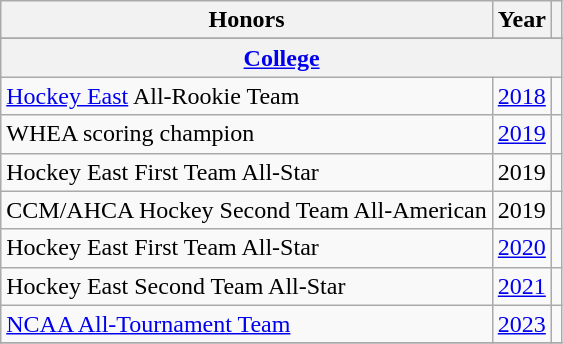<table class="wikitable">
<tr>
<th>Honors</th>
<th>Year</th>
<th></th>
</tr>
<tr>
</tr>
<tr>
<th colspan="3"><a href='#'>College</a></th>
</tr>
<tr>
<td><a href='#'>Hockey East</a> All-Rookie Team</td>
<td><a href='#'>2018</a></td>
<td></td>
</tr>
<tr>
<td>WHEA scoring champion</td>
<td><a href='#'>2019</a></td>
<td></td>
</tr>
<tr>
<td>Hockey East First Team All-Star</td>
<td>2019</td>
<td></td>
</tr>
<tr>
<td>CCM/AHCA Hockey Second Team All-American</td>
<td>2019</td>
<td></td>
</tr>
<tr>
<td>Hockey East First Team All-Star</td>
<td><a href='#'>2020</a></td>
<td></td>
</tr>
<tr>
<td>Hockey East Second Team All-Star</td>
<td><a href='#'>2021</a></td>
<td></td>
</tr>
<tr>
<td><a href='#'>NCAA All-Tournament Team</a></td>
<td><a href='#'>2023</a></td>
<td></td>
</tr>
<tr>
</tr>
</table>
